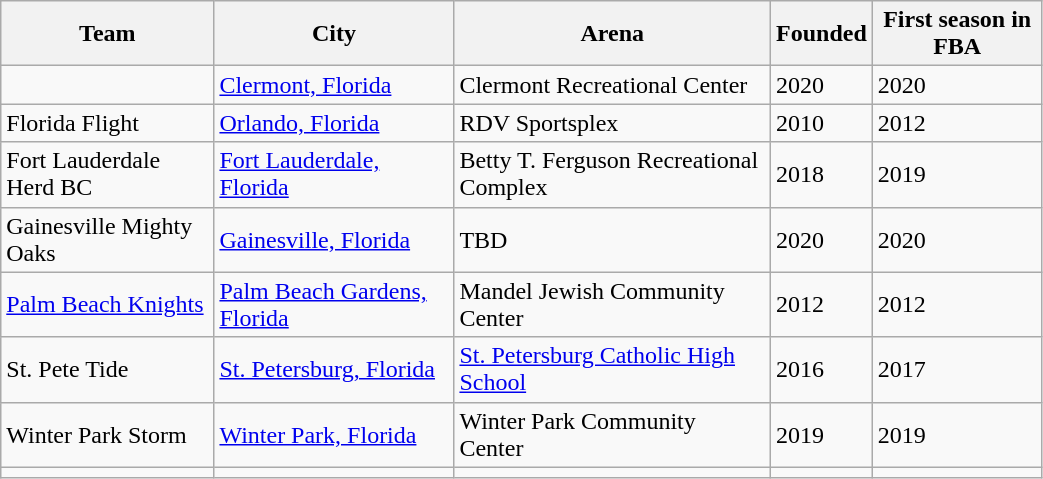<table class="wikitable" width=55%>
<tr>
<th>Team</th>
<th>City</th>
<th>Arena</th>
<th>Founded</th>
<th>First season in FBA</th>
</tr>
<tr>
<td></td>
<td><a href='#'>Clermont, Florida</a></td>
<td>Clermont Recreational Center</td>
<td>2020</td>
<td>2020</td>
</tr>
<tr>
<td>Florida Flight</td>
<td><a href='#'>Orlando, Florida</a></td>
<td>RDV Sportsplex</td>
<td>2010</td>
<td>2012</td>
</tr>
<tr>
<td>Fort Lauderdale Herd BC</td>
<td><a href='#'>Fort Lauderdale, Florida</a></td>
<td>Betty T. Ferguson Recreational Complex</td>
<td>2018</td>
<td>2019</td>
</tr>
<tr>
<td>Gainesville Mighty Oaks</td>
<td><a href='#'>Gainesville, Florida</a></td>
<td>TBD</td>
<td>2020</td>
<td>2020</td>
</tr>
<tr>
<td><a href='#'>Palm Beach Knights</a></td>
<td><a href='#'>Palm Beach Gardens, Florida</a></td>
<td>Mandel Jewish Community Center</td>
<td>2012</td>
<td>2012</td>
</tr>
<tr>
<td>St. Pete Tide</td>
<td><a href='#'>St. Petersburg, Florida</a></td>
<td><a href='#'>St. Petersburg Catholic High School</a></td>
<td>2016</td>
<td>2017</td>
</tr>
<tr>
<td>Winter Park Storm</td>
<td><a href='#'>Winter Park, Florida</a></td>
<td>Winter Park Community Center</td>
<td>2019</td>
<td>2019</td>
</tr>
<tr>
<td></td>
<td></td>
<td></td>
<td></td>
<td></td>
</tr>
</table>
